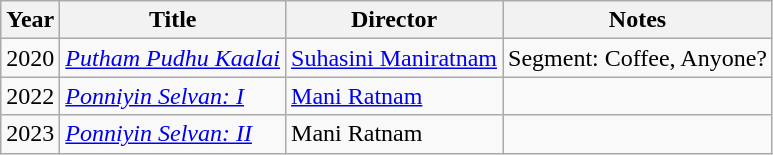<table class="wikitable sortable">
<tr>
<th scope="col">Year</th>
<th scope="col">Title</th>
<th scope="col">Director</th>
<th class="unsortable" scope="col">Notes</th>
</tr>
<tr>
<td>2020</td>
<td><em><a href='#'>Putham Pudhu Kaalai</a></em></td>
<td><a href='#'>Suhasini Maniratnam</a></td>
<td>Segment: Coffee, Anyone?</td>
</tr>
<tr>
<td>2022</td>
<td><em><a href='#'>Ponniyin Selvan: I</a></em></td>
<td><a href='#'>Mani Ratnam</a></td>
<td></td>
</tr>
<tr>
<td>2023</td>
<td><em><a href='#'>Ponniyin Selvan: II</a></em></td>
<td>Mani Ratnam</td>
<td></td>
</tr>
</table>
